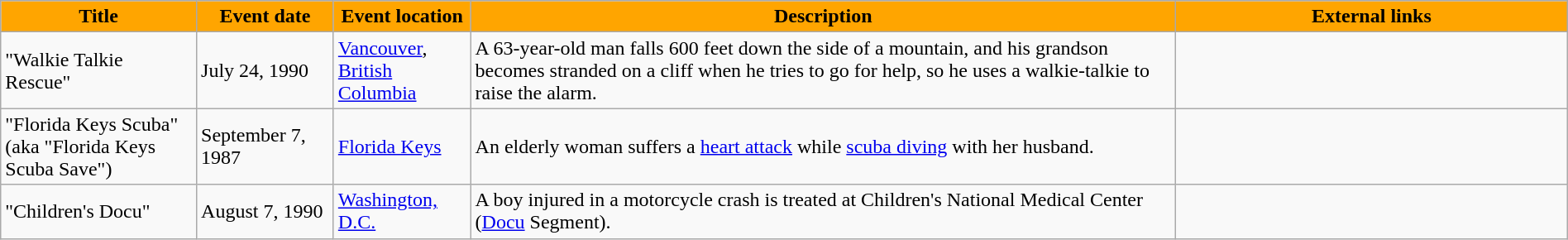<table class="wikitable" style="width: 100%;">
<tr>
<th style="background: #FFA500; color: #000000; width: 10%;">Title</th>
<th style="background: #FFA500; color: #000000; width: 7%;">Event date</th>
<th style="background: #FFA500; color: #000000; width: 7%;">Event location</th>
<th style="background: #FFA500; color: #000000; width: 36%;">Description</th>
<th style="background: #FFA500; color: #000000; width: 20%;">External links</th>
</tr>
<tr>
<td>"Walkie Talkie Rescue"</td>
<td>July 24, 1990</td>
<td><a href='#'>Vancouver</a>, <a href='#'>British Columbia</a></td>
<td>A 63-year-old man falls 600 feet down the side of a mountain, and his grandson becomes stranded on a cliff when he tries to go for help, so he uses a walkie-talkie to raise the alarm.</td>
<td></td>
</tr>
<tr>
<td>"Florida Keys Scuba" (aka "Florida Keys Scuba Save")</td>
<td>September 7, 1987</td>
<td><a href='#'>Florida Keys</a></td>
<td>An elderly woman suffers a <a href='#'>heart attack</a> while <a href='#'>scuba diving</a> with her husband.</td>
<td></td>
</tr>
<tr>
<td>"Children's Docu"</td>
<td>August 7, 1990</td>
<td><a href='#'>Washington, D.C.</a></td>
<td>A boy injured in a motorcycle crash is treated at Children's National Medical Center (<a href='#'>Docu</a> Segment).</td>
<td></td>
</tr>
</table>
